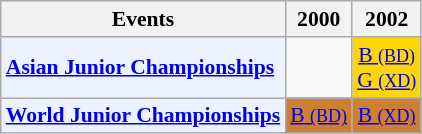<table class="wikitable" style="font-size: 90%; text-align:center">
<tr>
<th>Events</th>
<th>2000</th>
<th>2002</th>
</tr>
<tr>
<td bgcolor="#ECF2FF"; align="left"><strong><a href='#'>Asian Junior Championships</a></strong></td>
<td></td>
<td bgcolor=gold><a href='#'>B <small>(BD)</small></a><br><a href='#'>G <small>(XD)</small></a></td>
</tr>
<tr>
<td bgcolor="#ECF2FF"; align="left"><strong><a href='#'>World Junior Championships</a></strong></td>
<td bgcolor=CD7F32><a href='#'>B <small>(BD)</small></a></td>
<td bgcolor=CD7F32><a href='#'>B <small>(XD)</small></a></td>
</tr>
</table>
